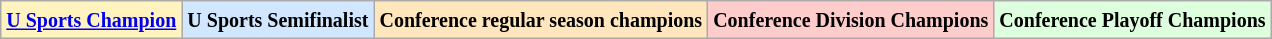<table class="wikitable">
<tr>
<td bgcolor="#FFF3BF"><small><strong><a href='#'>U Sports Champion</a> </strong></small></td>
<td bgcolor="#D0E7FF"><small><strong>U Sports Semifinalist</strong></small></td>
<td bgcolor="#FFE6BD"><small><strong>Conference regular season champions</strong></small></td>
<td bgcolor="#FFCCCC"><small><strong>Conference Division Champions</strong></small></td>
<td bgcolor="#ddffdd"><small><strong>Conference Playoff Champions</strong></small></td>
</tr>
</table>
